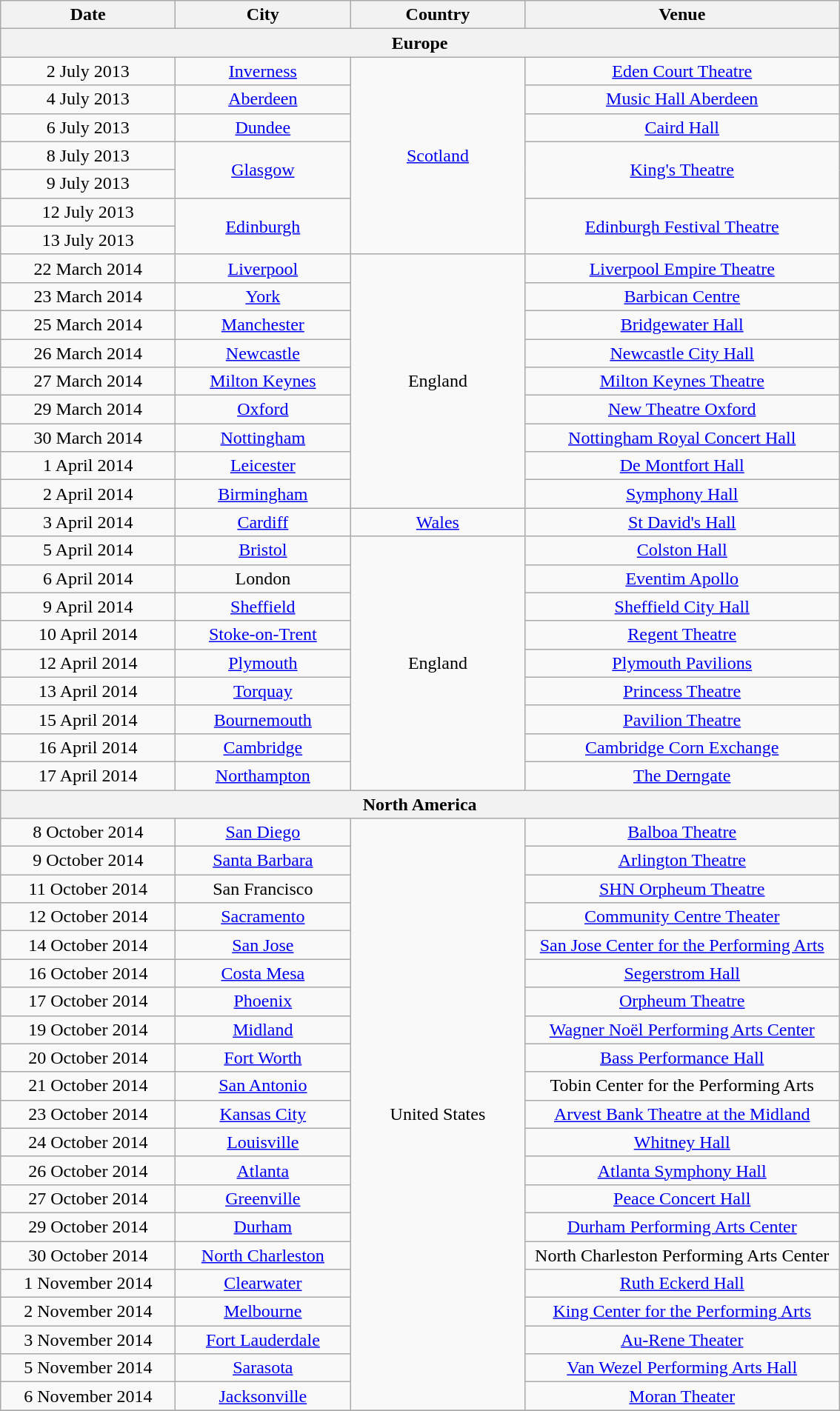<table class="wikitable" style="text-align:center;">
<tr>
<th style="width:150px;">Date</th>
<th style="width:150px;">City</th>
<th style="width:150px;">Country</th>
<th style="width:275px;">Venue</th>
</tr>
<tr>
<th colspan="6">Europe</th>
</tr>
<tr>
<td>2 July 2013</td>
<td><a href='#'>Inverness</a></td>
<td rowspan=7><a href='#'>Scotland</a></td>
<td><a href='#'>Eden Court Theatre</a></td>
</tr>
<tr>
<td>4 July 2013</td>
<td><a href='#'>Aberdeen</a></td>
<td><a href='#'>Music Hall Aberdeen</a></td>
</tr>
<tr>
<td>6 July 2013</td>
<td><a href='#'>Dundee</a></td>
<td><a href='#'>Caird Hall</a></td>
</tr>
<tr>
<td>8 July 2013</td>
<td rowspan=2><a href='#'>Glasgow</a></td>
<td rowspan=2><a href='#'>King's Theatre</a></td>
</tr>
<tr>
<td>9 July 2013</td>
</tr>
<tr>
<td>12 July 2013</td>
<td rowspan=2><a href='#'>Edinburgh</a></td>
<td rowspan=2><a href='#'>Edinburgh Festival Theatre</a></td>
</tr>
<tr>
<td>13 July 2013</td>
</tr>
<tr>
<td>22 March 2014</td>
<td><a href='#'>Liverpool</a></td>
<td rowspan=9>England</td>
<td><a href='#'>Liverpool Empire Theatre</a></td>
</tr>
<tr>
<td>23 March 2014</td>
<td><a href='#'>York</a></td>
<td><a href='#'>Barbican Centre</a></td>
</tr>
<tr>
<td>25 March 2014</td>
<td><a href='#'>Manchester</a></td>
<td><a href='#'>Bridgewater Hall</a></td>
</tr>
<tr>
<td>26 March 2014</td>
<td><a href='#'>Newcastle</a></td>
<td><a href='#'>Newcastle City Hall</a></td>
</tr>
<tr>
<td>27 March 2014</td>
<td><a href='#'>Milton Keynes</a></td>
<td><a href='#'>Milton Keynes Theatre</a></td>
</tr>
<tr>
<td>29 March 2014</td>
<td><a href='#'>Oxford</a></td>
<td><a href='#'>New Theatre Oxford</a></td>
</tr>
<tr>
<td>30 March 2014</td>
<td><a href='#'>Nottingham</a></td>
<td><a href='#'>Nottingham Royal Concert Hall</a></td>
</tr>
<tr>
<td>1 April 2014</td>
<td><a href='#'>Leicester</a></td>
<td><a href='#'>De Montfort Hall</a></td>
</tr>
<tr>
<td>2 April 2014</td>
<td><a href='#'>Birmingham</a></td>
<td><a href='#'>Symphony Hall</a></td>
</tr>
<tr>
<td>3 April 2014</td>
<td><a href='#'>Cardiff</a></td>
<td><a href='#'>Wales</a></td>
<td><a href='#'>St David's Hall</a></td>
</tr>
<tr>
<td>5 April 2014</td>
<td><a href='#'>Bristol</a></td>
<td rowspan=9>England</td>
<td><a href='#'>Colston Hall</a></td>
</tr>
<tr>
<td>6 April 2014</td>
<td>London</td>
<td><a href='#'>Eventim Apollo</a></td>
</tr>
<tr>
<td>9 April 2014</td>
<td><a href='#'>Sheffield</a></td>
<td><a href='#'>Sheffield City Hall</a></td>
</tr>
<tr>
<td>10 April 2014</td>
<td><a href='#'>Stoke-on-Trent</a></td>
<td><a href='#'>Regent Theatre</a></td>
</tr>
<tr>
<td>12 April 2014</td>
<td><a href='#'>Plymouth</a></td>
<td><a href='#'>Plymouth Pavilions</a></td>
</tr>
<tr>
<td>13 April 2014</td>
<td><a href='#'>Torquay</a></td>
<td><a href='#'>Princess Theatre</a></td>
</tr>
<tr>
<td>15 April 2014</td>
<td><a href='#'>Bournemouth</a></td>
<td><a href='#'>Pavilion Theatre</a></td>
</tr>
<tr>
<td>16 April 2014</td>
<td><a href='#'>Cambridge</a></td>
<td><a href='#'>Cambridge Corn Exchange</a></td>
</tr>
<tr>
<td>17 April 2014</td>
<td><a href='#'>Northampton</a></td>
<td><a href='#'>The Derngate</a></td>
</tr>
<tr>
<th colspan="6">North America</th>
</tr>
<tr>
<td>8 October 2014</td>
<td><a href='#'>San Diego</a></td>
<td rowspan="21">United States</td>
<td><a href='#'>Balboa Theatre</a></td>
</tr>
<tr>
<td>9 October 2014</td>
<td><a href='#'>Santa Barbara</a></td>
<td><a href='#'>Arlington Theatre</a></td>
</tr>
<tr>
<td>11 October 2014</td>
<td>San Francisco</td>
<td><a href='#'>SHN Orpheum Theatre</a></td>
</tr>
<tr>
<td>12 October 2014</td>
<td><a href='#'>Sacramento</a></td>
<td><a href='#'>Community Centre Theater</a></td>
</tr>
<tr>
<td>14 October 2014</td>
<td><a href='#'>San Jose</a></td>
<td><a href='#'>San Jose Center for the Performing Arts</a></td>
</tr>
<tr>
<td>16 October 2014</td>
<td><a href='#'>Costa Mesa</a></td>
<td><a href='#'>Segerstrom Hall</a></td>
</tr>
<tr>
<td>17 October 2014</td>
<td><a href='#'>Phoenix</a></td>
<td><a href='#'>Orpheum Theatre</a></td>
</tr>
<tr>
<td>19 October 2014</td>
<td><a href='#'>Midland</a></td>
<td><a href='#'>Wagner Noël Performing Arts Center</a></td>
</tr>
<tr>
<td>20 October 2014</td>
<td><a href='#'>Fort Worth</a></td>
<td><a href='#'>Bass Performance Hall</a></td>
</tr>
<tr>
<td>21 October 2014</td>
<td><a href='#'>San Antonio</a></td>
<td>Tobin Center for the Performing Arts</td>
</tr>
<tr>
<td>23 October 2014</td>
<td><a href='#'>Kansas City</a></td>
<td><a href='#'>Arvest Bank Theatre at the Midland</a></td>
</tr>
<tr>
<td>24 October 2014</td>
<td><a href='#'>Louisville</a></td>
<td><a href='#'>Whitney Hall</a></td>
</tr>
<tr>
<td>26 October 2014</td>
<td><a href='#'>Atlanta</a></td>
<td><a href='#'>Atlanta Symphony Hall</a></td>
</tr>
<tr>
<td>27 October 2014</td>
<td><a href='#'>Greenville</a></td>
<td><a href='#'>Peace Concert Hall</a></td>
</tr>
<tr>
<td>29 October 2014</td>
<td><a href='#'>Durham</a></td>
<td><a href='#'>Durham Performing Arts Center</a></td>
</tr>
<tr>
<td>30 October 2014</td>
<td><a href='#'>North Charleston</a></td>
<td>North Charleston Performing Arts Center</td>
</tr>
<tr>
<td>1 November 2014</td>
<td><a href='#'>Clearwater</a></td>
<td><a href='#'>Ruth Eckerd Hall</a></td>
</tr>
<tr>
<td>2 November 2014</td>
<td><a href='#'>Melbourne</a></td>
<td><a href='#'>King Center for the Performing Arts</a></td>
</tr>
<tr>
<td>3 November 2014</td>
<td><a href='#'>Fort Lauderdale</a></td>
<td><a href='#'>Au-Rene Theater</a></td>
</tr>
<tr>
<td>5 November 2014</td>
<td><a href='#'>Sarasota</a></td>
<td><a href='#'>Van Wezel Performing Arts Hall</a></td>
</tr>
<tr>
<td>6 November 2014</td>
<td><a href='#'>Jacksonville</a></td>
<td><a href='#'>Moran Theater</a></td>
</tr>
<tr>
</tr>
</table>
